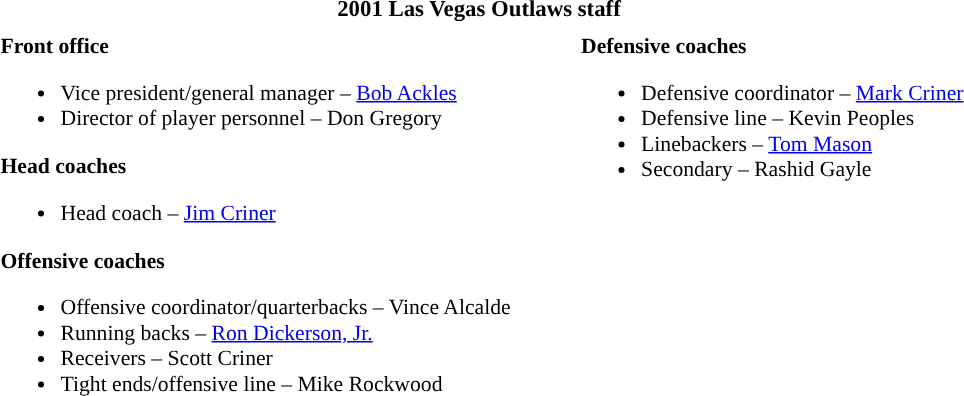<table class="toccolours" style="font-size:95%">
<tr>
<th colspan="7" style="text-align:center; "><strong>2001 Las Vegas Outlaws staff</strong></th>
</tr>
<tr>
<td colspan="7" align="right"></td>
</tr>
<tr>
<td valign="top"></td>
<td style="font-size: 95%;" valign="top"><strong>Front office</strong><br><ul><li>Vice president/general manager – <a href='#'>Bob Ackles</a></li><li>Director of player personnel – Don Gregory</li></ul><strong>Head coaches</strong><ul><li>Head coach – <a href='#'>Jim Criner</a></li></ul><strong>Offensive coaches</strong><ul><li>Offensive coordinator/quarterbacks – Vince Alcalde</li><li>Running backs – <a href='#'>Ron Dickerson, Jr.</a></li><li>Receivers – Scott Criner</li><li>Tight ends/offensive line – Mike Rockwood</li></ul></td>
<td width="35"> </td>
<td valign="top"></td>
<td style="font-size: 95%;" valign="top"><strong>Defensive coaches</strong><br><ul><li>Defensive coordinator – <a href='#'>Mark Criner</a></li><li>Defensive line – Kevin Peoples</li><li>Linebackers – <a href='#'>Tom Mason</a></li><li>Secondary – Rashid Gayle</li></ul></td>
</tr>
</table>
